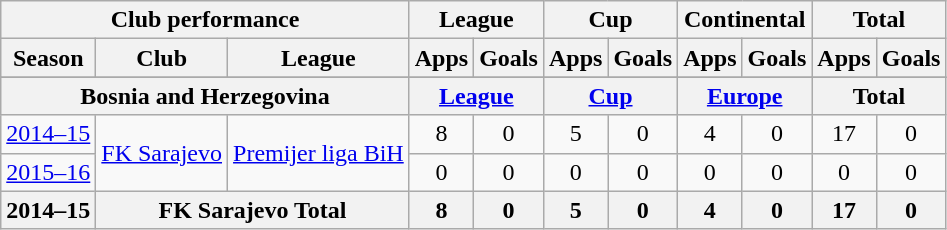<table class="wikitable" style="text-align:center">
<tr>
<th colspan=3>Club performance</th>
<th colspan=2>League</th>
<th colspan=2>Cup</th>
<th colspan=2>Continental</th>
<th colspan=2>Total</th>
</tr>
<tr>
<th>Season</th>
<th>Club</th>
<th>League</th>
<th>Apps</th>
<th>Goals</th>
<th>Apps</th>
<th>Goals</th>
<th>Apps</th>
<th>Goals</th>
<th>Apps</th>
<th>Goals</th>
</tr>
<tr>
</tr>
<tr>
<th colspan=3>Bosnia and Herzegovina</th>
<th colspan=2><a href='#'>League</a></th>
<th colspan=2><a href='#'>Cup</a></th>
<th colspan=2><a href='#'>Europe</a></th>
<th colspan=2>Total</th>
</tr>
<tr>
<td><a href='#'>2014–15</a></td>
<td rowspan="2"><a href='#'>FK Sarajevo</a></td>
<td rowspan="2"><a href='#'>Premijer liga BiH</a></td>
<td>8</td>
<td>0</td>
<td>5</td>
<td>0</td>
<td>4</td>
<td>0</td>
<td>17</td>
<td>0</td>
</tr>
<tr>
<td><a href='#'>2015–16</a></td>
<td>0</td>
<td>0</td>
<td>0</td>
<td>0</td>
<td>0</td>
<td>0</td>
<td>0</td>
<td>0</td>
</tr>
<tr>
<th>2014–15</th>
<th colspan=2>FK Sarajevo Total</th>
<th>8</th>
<th>0</th>
<th>5</th>
<th>0</th>
<th>4</th>
<th>0</th>
<th>17</th>
<th>0</th>
</tr>
</table>
